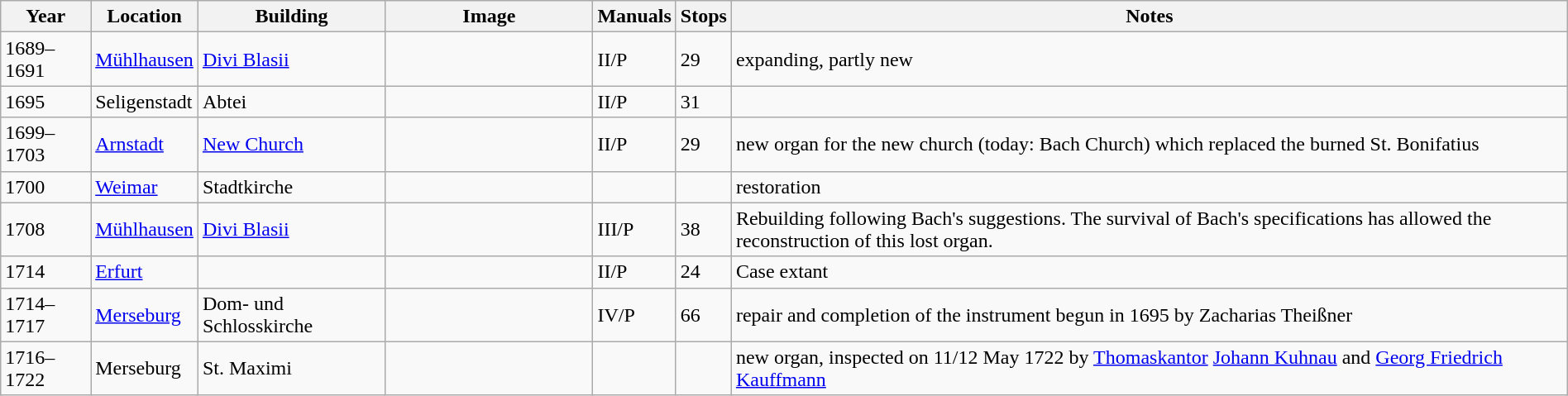<table class="wikitable sortable" width="100%">
<tr class="hintergrundfarbe5">
<th>Year</th>
<th>Location</th>
<th>Building</th>
<th class=unsortable style="width:160px">Image</th>
<th>Manuals</th>
<th>Stops</th>
<th class="unsortable">Notes</th>
</tr>
<tr>
<td>1689–1691</td>
<td><a href='#'>Mühlhausen</a></td>
<td><a href='#'>Divi Blasii</a></td>
<td></td>
<td>II/P</td>
<td>29</td>
<td>expanding, partly new</td>
</tr>
<tr>
<td>1695</td>
<td>Seligenstadt</td>
<td>Abtei</td>
<td></td>
<td>II/P</td>
<td>31</td>
<td></td>
</tr>
<tr>
<td>1699–1703</td>
<td><a href='#'>Arnstadt</a></td>
<td><a href='#'>New Church</a></td>
<td></td>
<td>II/P</td>
<td>29</td>
<td>new organ for the new church (today: Bach Church) which replaced the burned St. Bonifatius</td>
</tr>
<tr>
<td>1700</td>
<td><a href='#'>Weimar</a></td>
<td>Stadtkirche</td>
<td></td>
<td></td>
<td></td>
<td>restoration</td>
</tr>
<tr>
<td>1708</td>
<td><a href='#'>Mühlhausen</a></td>
<td><a href='#'>Divi Blasii</a></td>
<td></td>
<td>III/P</td>
<td>38</td>
<td>Rebuilding following Bach's suggestions. The survival of Bach's specifications has allowed the reconstruction of this lost organ.</td>
</tr>
<tr>
<td>1714</td>
<td><a href='#'>Erfurt</a></td>
<td></td>
<td></td>
<td>II/P</td>
<td>24</td>
<td>Case extant</td>
</tr>
<tr>
<td>1714–1717</td>
<td><a href='#'>Merseburg</a></td>
<td>Dom- und Schlosskirche</td>
<td></td>
<td>IV/P</td>
<td>66</td>
<td>repair and completion of the instrument begun in 1695 by Zacharias Theißner</td>
</tr>
<tr>
<td>1716–1722</td>
<td>Merseburg</td>
<td>St. Maximi</td>
<td></td>
<td></td>
<td></td>
<td>new organ, inspected on 11/12 May 1722 by <a href='#'>Thomaskantor</a> <a href='#'>Johann Kuhnau</a> and <a href='#'>Georg Friedrich Kauffmann</a></td>
</tr>
</table>
